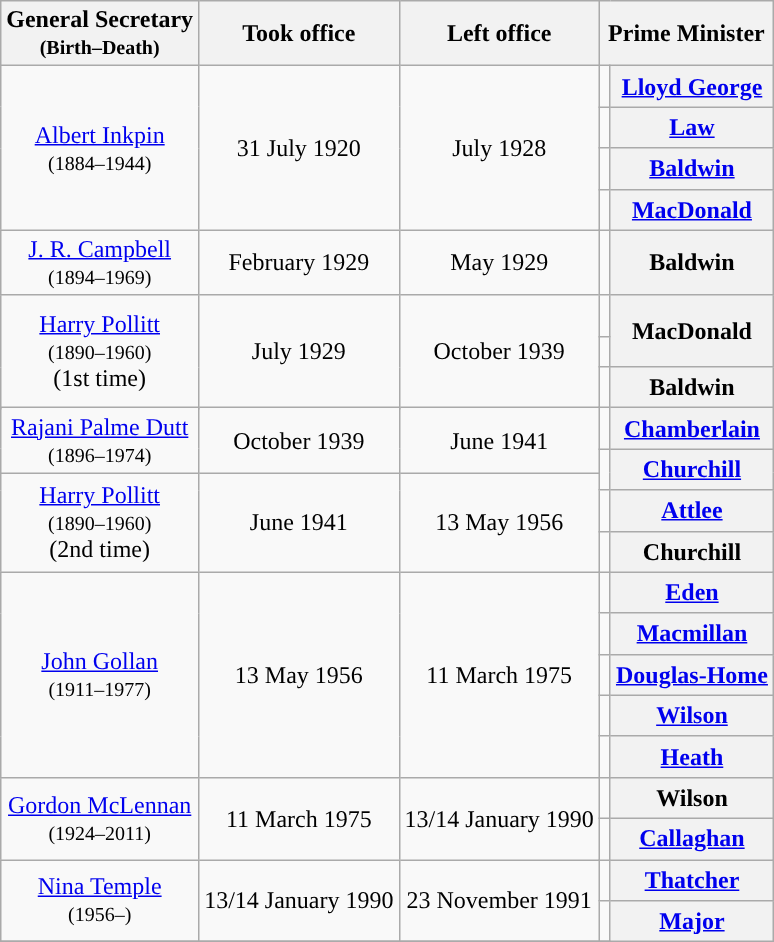<table class="wikitable" style="text-align:center">
<tr>
<th>General Secretary<br><small>(Birth–Death)</small></th>
<th>Took office</th>
<th>Left office</th>
<th colspan="2">Prime Minister<br> </th>
</tr>
<tr>
<td rowspan="5"><a href='#'>Albert Inkpin</a><br><small>(1884–1944)</small></td>
<td rowspan="5">31 July 1920</td>
<td rowspan="5">July 1928</td>
<td height=20 style="background-color: "></td>
<th style="font weight:normal"><a href='#'>Lloyd George</a> <br></th>
</tr>
<tr>
<td height=20 style="background-color: "></td>
<th style="font weight:normal"><a href='#'>Law</a> <br></th>
</tr>
<tr>
<td height=20 style="background-color: "></td>
<th style="font weight:normal"><a href='#'>Baldwin</a> <br></th>
</tr>
<tr>
<td height=20 style="background-color: "></td>
<th style="font weight:normal"><a href='#'>MacDonald</a> <br></th>
</tr>
<tr>
<td rowspan=2 height=20 style="background-color: "></td>
<th rowspan=2 style="font weight:normal">Baldwin <br></th>
</tr>
<tr>
<td><a href='#'>J. R. Campbell</a><br><small>(1894–1969)</small></td>
<td>February 1929</td>
<td>May 1929</td>
</tr>
<tr>
<td rowspan="4"><a href='#'>Harry Pollitt</a><br><small>(1890–1960)</small><br>(1st time)</td>
<td rowspan="4">July 1929</td>
<td rowspan="4">October 1939</td>
<td height=20 style="background-color: "></td>
<th style="font weight:normal" rowspan="2">MacDonald <br></th>
</tr>
<tr>
<td height=13 style="background-color: "></td>
</tr>
<tr>
<td height=20 style="background-color: "></td>
<th style="font weight:normal">Baldwin <br></th>
</tr>
<tr>
<td rowspan="2" height="20" style="background-color: "></td>
<th style="font weight:normal" rowspan="2"><a href='#'>Chamberlain</a> <br></th>
</tr>
<tr>
<td rowspan="2"><a href='#'>Rajani Palme Dutt</a><br><small>(1896–1974)</small></td>
<td rowspan="2">October 1939</td>
<td rowspan="2">June 1941</td>
</tr>
<tr>
<td rowspan="2" height="20" style="background-color: "></td>
<th style="font weight:normal" rowspan="2"><a href='#'>Churchill</a> <br></th>
</tr>
<tr>
<td rowspan="4"><a href='#'>Harry Pollitt</a><br><small>(1890–1960)</small><br>(2nd time)</td>
<td rowspan="4">June 1941</td>
<td rowspan="4">13 May 1956</td>
</tr>
<tr>
<td height=20 style="background-color: "></td>
<th style="font weight:normal"><a href='#'>Attlee</a> <br></th>
</tr>
<tr>
<td height=20 style="background-color: "></td>
<th style="font weight:normal">Churchill <br></th>
</tr>
<tr>
<td rowspan="2" height="20" style="background-color: "></td>
<th style="font weight:normal" rowspan="2"><a href='#'>Eden</a> <br></th>
</tr>
<tr>
<td rowspan="6"><a href='#'>John Gollan</a><br><small>(1911–1977)</small></td>
<td rowspan="6">13 May 1956</td>
<td rowspan="6">11 March 1975</td>
</tr>
<tr>
<td height=20 style="background-color: "></td>
<th style="font weight:normal"><a href='#'>Macmillan</a> <br></th>
</tr>
<tr>
<td height=20 style="background-color: "></td>
<th style="font weight:normal"><a href='#'>Douglas-Home</a> <br></th>
</tr>
<tr>
<td height=20 style="background-color: "></td>
<th style="font weight:normal"><a href='#'>Wilson</a> <br></th>
</tr>
<tr>
<td height=20 style="background-color: "></td>
<th style="font weight:normal"><a href='#'>Heath</a> <br></th>
</tr>
<tr>
<td rowspan="2" height="20" style="background-color: "></td>
<th style="font weight:normal" rowspan="2">Wilson <br></th>
</tr>
<tr>
<td rowspan="3"><a href='#'>Gordon McLennan</a> <br><small>(1924–2011)</small></td>
<td rowspan="3">11 March 1975</td>
<td rowspan="3">13/14 January 1990</td>
</tr>
<tr>
<td height=20 style="background-color: "></td>
<th style="font weight:normal"><a href='#'>Callaghan</a> <br></th>
</tr>
<tr>
<td rowspan="2" height="20" style="background-color: "></td>
<th style="font weight:normal" rowspan="2"><a href='#'>Thatcher</a> <br></th>
</tr>
<tr>
<td rowspan="2"><a href='#'>Nina Temple</a><br><small>(1956–)</small></td>
<td rowspan="2">13/14 January 1990</td>
<td rowspan="2">23 November 1991</td>
</tr>
<tr>
<td height=20 style="background-color: "></td>
<th style="font weight:normal" rowspan="2"><a href='#'>Major</a> <br></th>
</tr>
<tr>
</tr>
</table>
